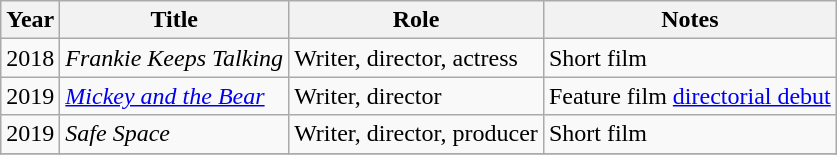<table class="wikitable sortable">
<tr>
<th>Year</th>
<th>Title</th>
<th>Role</th>
<th>Notes</th>
</tr>
<tr>
<td>2018</td>
<td><em>Frankie Keeps Talking</em></td>
<td>Writer, director, actress</td>
<td>Short film</td>
</tr>
<tr>
<td>2019</td>
<td><em><a href='#'>Mickey and the Bear</a></em></td>
<td>Writer, director</td>
<td>Feature film <a href='#'>directorial debut</a></td>
</tr>
<tr>
<td>2019</td>
<td><em>Safe Space</em></td>
<td>Writer, director, producer</td>
<td>Short film</td>
</tr>
<tr>
</tr>
</table>
